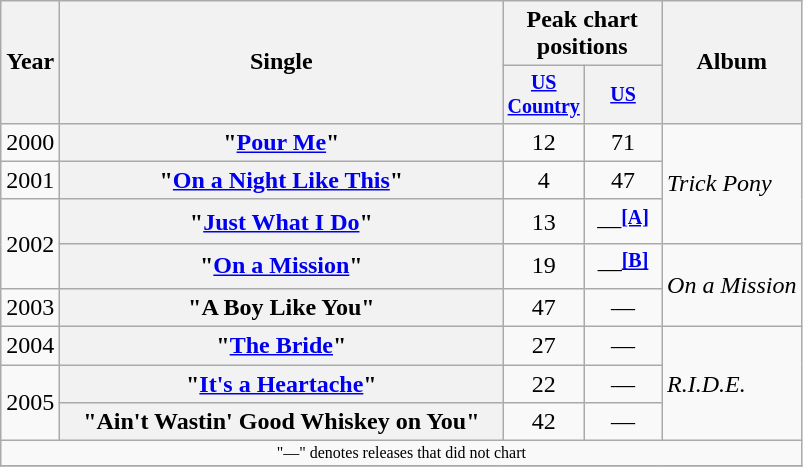<table class="wikitable plainrowheaders" style="text-align:center;">
<tr>
<th rowspan="2">Year</th>
<th rowspan="2" style="width:18em;">Single</th>
<th colspan="2">Peak chart<br>positions</th>
<th rowspan="2">Album</th>
</tr>
<tr style="font-size:smaller;">
<th width="45"><a href='#'>US Country</a><br></th>
<th width="45"><a href='#'>US</a><br></th>
</tr>
<tr>
<td>2000</td>
<th scope="row">"<a href='#'>Pour Me</a>"</th>
<td>12</td>
<td>71</td>
<td align="left" rowspan="3"><em>Trick Pony</em></td>
</tr>
<tr>
<td>2001</td>
<th scope="row">"<a href='#'>On a Night Like This</a>"</th>
<td>4</td>
<td>47</td>
</tr>
<tr>
<td rowspan="2">2002</td>
<th scope="row">"<a href='#'>Just What I Do</a>"</th>
<td>13</td>
<td>—<sup><span></span><a href='#'><strong>[A]</strong></a></sup></td>
</tr>
<tr>
<th scope="row">"<a href='#'>On a Mission</a>"</th>
<td>19</td>
<td>—<sup><span></span><a href='#'><strong>[B]</strong></a></sup></td>
<td align="left" rowspan="2"><em>On a Mission</em></td>
</tr>
<tr>
<td>2003</td>
<th scope="row">"A Boy Like You"</th>
<td>47</td>
<td>—</td>
</tr>
<tr>
<td>2004</td>
<th scope="row">"<a href='#'>The Bride</a>"</th>
<td>27</td>
<td>—</td>
<td align="left" rowspan="3"><em>R.I.D.E.</em></td>
</tr>
<tr>
<td rowspan="2">2005</td>
<th scope="row">"<a href='#'>It's a Heartache</a>"</th>
<td>22</td>
<td>—</td>
</tr>
<tr>
<th scope="row">"Ain't Wastin' Good Whiskey on You"</th>
<td>42</td>
<td>—</td>
</tr>
<tr>
<td colspan="6" style="font-size:8pt">"—" denotes releases that did not chart</td>
</tr>
<tr>
</tr>
</table>
